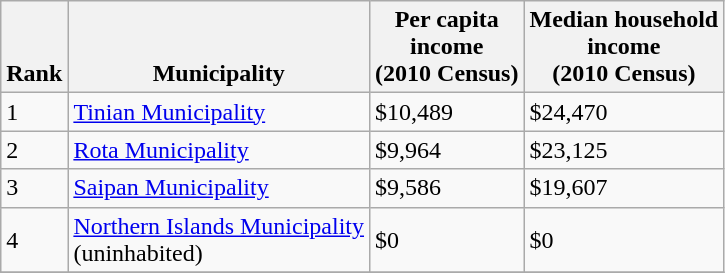<table class="wikitable sortable">
<tr valign=bottom>
<th>Rank</th>
<th>Municipality</th>
<th>Per capita<br> income <br>(2010 Census)</th>
<th>Median household<br> income <br>(2010 Census)</th>
</tr>
<tr>
<td>1</td>
<td><a href='#'>Tinian Municipality</a></td>
<td>$10,489</td>
<td>$24,470</td>
</tr>
<tr>
<td>2</td>
<td><a href='#'>Rota Municipality</a></td>
<td>$9,964</td>
<td>$23,125</td>
</tr>
<tr>
<td>3</td>
<td><a href='#'>Saipan Municipality</a></td>
<td>$9,586</td>
<td>$19,607</td>
</tr>
<tr>
<td>4</td>
<td><a href='#'>Northern Islands Municipality</a><br> (uninhabited)</td>
<td>$0</td>
<td>$0</td>
</tr>
<tr>
</tr>
</table>
